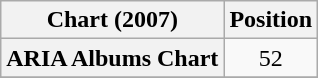<table class="wikitable sortable plainrowheaders" style="text-align:center">
<tr>
<th scope="col">Chart (2007)</th>
<th scope="col">Position</th>
</tr>
<tr>
<th scope="row">ARIA Albums Chart</th>
<td>52</td>
</tr>
<tr>
</tr>
</table>
